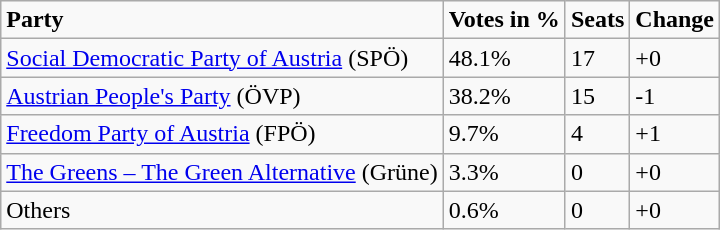<table class="wikitable">
<tr>
<td><strong>Party</strong></td>
<td><strong>Votes in %</strong></td>
<td><strong>Seats</strong></td>
<td><strong>Change</strong></td>
</tr>
<tr>
<td><a href='#'>Social Democratic Party of Austria</a> (SPÖ)</td>
<td>48.1%</td>
<td>17</td>
<td>+0</td>
</tr>
<tr>
<td><a href='#'>Austrian People's Party</a> (ÖVP)</td>
<td>38.2%</td>
<td>15</td>
<td>-1</td>
</tr>
<tr>
<td><a href='#'>Freedom Party of Austria</a> (FPÖ)</td>
<td>9.7%</td>
<td>4</td>
<td>+1</td>
</tr>
<tr>
<td><a href='#'>The Greens – The Green Alternative</a> (Grüne)</td>
<td>3.3%</td>
<td>0</td>
<td>+0</td>
</tr>
<tr>
<td>Others</td>
<td>0.6%</td>
<td>0</td>
<td>+0</td>
</tr>
</table>
